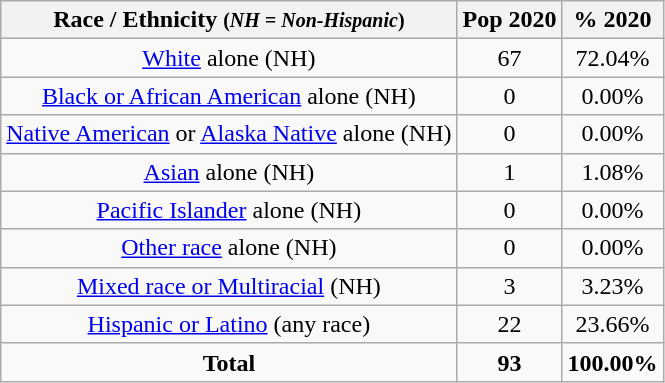<table class="wikitable" style="text-align:center;">
<tr>
<th>Race / Ethnicity <small>(<em>NH = Non-Hispanic</em>)</small></th>
<th>Pop 2020</th>
<th>% 2020</th>
</tr>
<tr>
<td><a href='#'>White</a> alone (NH)</td>
<td>67</td>
<td>72.04%</td>
</tr>
<tr>
<td><a href='#'>Black or African American</a> alone (NH)</td>
<td>0</td>
<td>0.00%</td>
</tr>
<tr>
<td><a href='#'>Native American</a> or <a href='#'>Alaska Native</a> alone (NH)</td>
<td>0</td>
<td>0.00%</td>
</tr>
<tr>
<td><a href='#'>Asian</a> alone (NH)</td>
<td>1</td>
<td>1.08%</td>
</tr>
<tr>
<td><a href='#'>Pacific Islander</a> alone (NH)</td>
<td>0</td>
<td>0.00%</td>
</tr>
<tr>
<td><a href='#'>Other race</a> alone (NH)</td>
<td>0</td>
<td>0.00%</td>
</tr>
<tr>
<td><a href='#'>Mixed race or Multiracial</a> (NH)</td>
<td>3</td>
<td>3.23%</td>
</tr>
<tr>
<td><a href='#'>Hispanic or Latino</a> (any race)</td>
<td>22</td>
<td>23.66%</td>
</tr>
<tr>
<td><strong>Total</strong></td>
<td><strong>93</strong></td>
<td><strong>100.00%</strong></td>
</tr>
</table>
